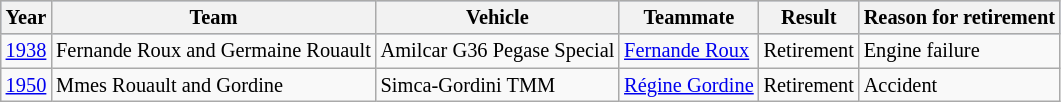<table class="wikitable" style="font-size:85%;">
<tr bgcolor="#ABBBDD">
<th>Year</th>
<th>Team</th>
<th>Vehicle</th>
<th>Teammate</th>
<th>Result</th>
<th>Reason for retirement</th>
</tr>
<tr>
<td><a href='#'>1938</a></td>
<td> Fernande Roux and Germaine Rouault</td>
<td>Amilcar G36 Pegase Special</td>
<td> <a href='#'>Fernande Roux</a></td>
<td>Retirement</td>
<td>Engine failure</td>
</tr>
<tr>
<td><a href='#'>1950</a></td>
<td> Mmes Rouault and Gordine</td>
<td>Simca-Gordini TMM</td>
<td> <a href='#'>Régine Gordine</a></td>
<td>Retirement</td>
<td>Accident</td>
</tr>
</table>
